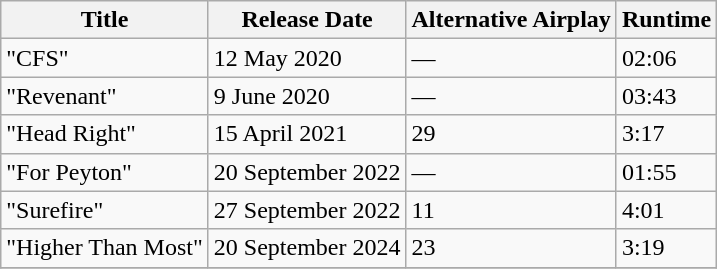<table class="wikitable">
<tr>
<th>Title</th>
<th>Release Date</th>
<th>Alternative Airplay</th>
<th>Runtime</th>
</tr>
<tr>
<td>"CFS"</td>
<td>12 May 2020</td>
<td>—</td>
<td>02:06</td>
</tr>
<tr>
<td>"Revenant"</td>
<td>9 June 2020</td>
<td>—</td>
<td>03:43</td>
</tr>
<tr>
<td>"Head Right"</td>
<td>15 April 2021</td>
<td>29</td>
<td>3:17</td>
</tr>
<tr>
<td>"For Peyton"</td>
<td>20 September 2022</td>
<td>—</td>
<td>01:55</td>
</tr>
<tr>
<td>"Surefire"</td>
<td>27 September 2022</td>
<td>11</td>
<td>4:01</td>
</tr>
<tr>
<td>"Higher Than Most"</td>
<td>20 September 2024</td>
<td>23</td>
<td>3:19</td>
</tr>
<tr>
</tr>
</table>
